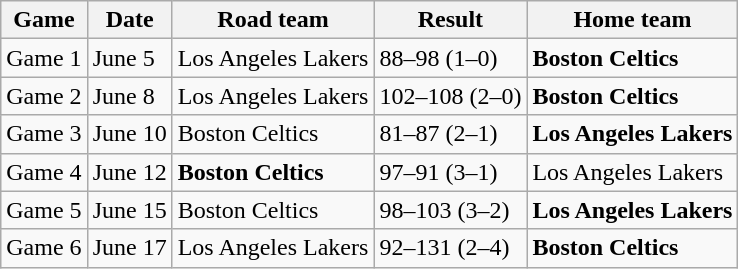<table class="wikitable">
<tr>
<th>Game</th>
<th>Date</th>
<th>Road team</th>
<th>Result</th>
<th>Home team</th>
</tr>
<tr>
<td>Game 1</td>
<td>June 5</td>
<td>Los Angeles Lakers</td>
<td>88–98 (1–0)</td>
<td><strong>Boston Celtics</strong></td>
</tr>
<tr>
<td>Game 2</td>
<td>June 8</td>
<td>Los Angeles Lakers</td>
<td>102–108 (2–0)</td>
<td><strong>Boston Celtics</strong></td>
</tr>
<tr>
<td>Game 3</td>
<td>June 10</td>
<td>Boston Celtics</td>
<td>81–87 (2–1)</td>
<td><strong>Los Angeles Lakers</strong></td>
</tr>
<tr>
<td>Game 4</td>
<td>June 12</td>
<td><strong>Boston Celtics</strong></td>
<td>97–91 (3–1)</td>
<td>Los Angeles Lakers</td>
</tr>
<tr>
<td>Game 5</td>
<td>June 15</td>
<td>Boston Celtics</td>
<td>98–103 (3–2)</td>
<td><strong>Los Angeles Lakers</strong></td>
</tr>
<tr>
<td>Game 6</td>
<td>June 17</td>
<td>Los Angeles Lakers</td>
<td>92–131 (2–4)</td>
<td><strong>Boston Celtics</strong></td>
</tr>
</table>
